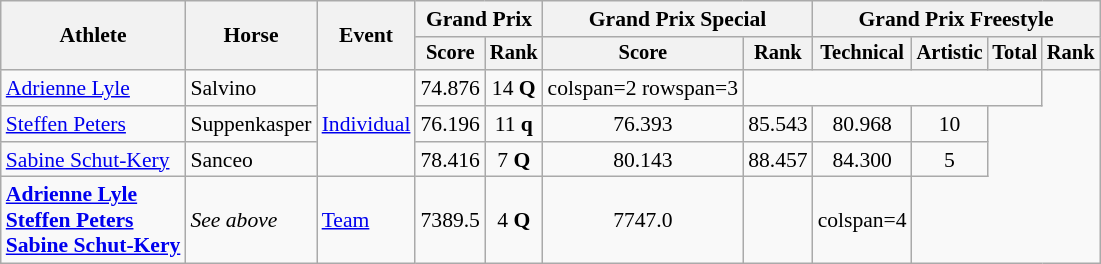<table class=wikitable style=font-size:90%;text-align:center>
<tr>
<th rowspan=2>Athlete</th>
<th rowspan=2>Horse</th>
<th rowspan=2>Event</th>
<th colspan=2>Grand Prix</th>
<th colspan=2>Grand Prix Special</th>
<th colspan=4>Grand Prix Freestyle</th>
</tr>
<tr style=font-size:95%>
<th>Score</th>
<th>Rank</th>
<th>Score</th>
<th>Rank</th>
<th>Technical</th>
<th>Artistic</th>
<th>Total</th>
<th>Rank</th>
</tr>
<tr>
<td align=left><a href='#'>Adrienne Lyle</a></td>
<td align=left>Salvino</td>
<td rowspan=3 align=left><a href='#'>Individual</a></td>
<td>74.876</td>
<td>14 <strong>Q</strong></td>
<td>colspan=2 rowspan=3 </td>
<td colspan=4></td>
</tr>
<tr>
<td align=left><a href='#'>Steffen Peters</a></td>
<td align=left>Suppenkasper</td>
<td>76.196</td>
<td>11 <strong>q</strong></td>
<td>76.393</td>
<td>85.543</td>
<td>80.968</td>
<td>10</td>
</tr>
<tr>
<td align=left><a href='#'>Sabine Schut-Kery</a></td>
<td align=left>Sanceo</td>
<td>78.416</td>
<td>7 <strong>Q</strong></td>
<td>80.143</td>
<td>88.457</td>
<td>84.300</td>
<td>5</td>
</tr>
<tr>
<td align=left><strong><a href='#'>Adrienne Lyle</a><br><a href='#'>Steffen Peters</a><br><a href='#'>Sabine Schut-Kery</a></strong></td>
<td align=left><em>See above</em></td>
<td align=left><a href='#'>Team</a></td>
<td>7389.5</td>
<td>4 <strong>Q</strong></td>
<td>7747.0</td>
<td></td>
<td>colspan=4 </td>
</tr>
</table>
